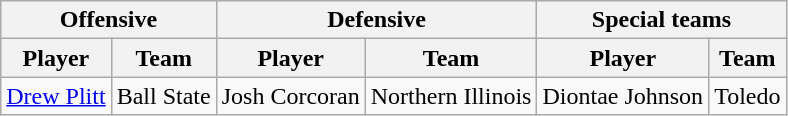<table class="wikitable" style="display: inline-table;">
<tr>
<th colspan="2">Offensive</th>
<th colspan="2">Defensive</th>
<th colspan="2">Special teams</th>
</tr>
<tr>
<th>Player</th>
<th>Team</th>
<th>Player</th>
<th>Team</th>
<th>Player</th>
<th>Team</th>
</tr>
<tr>
<td><a href='#'>Drew Plitt</a></td>
<td>Ball State</td>
<td>Josh Corcoran</td>
<td>Northern Illinois</td>
<td>Diontae Johnson</td>
<td>Toledo</td>
</tr>
</table>
